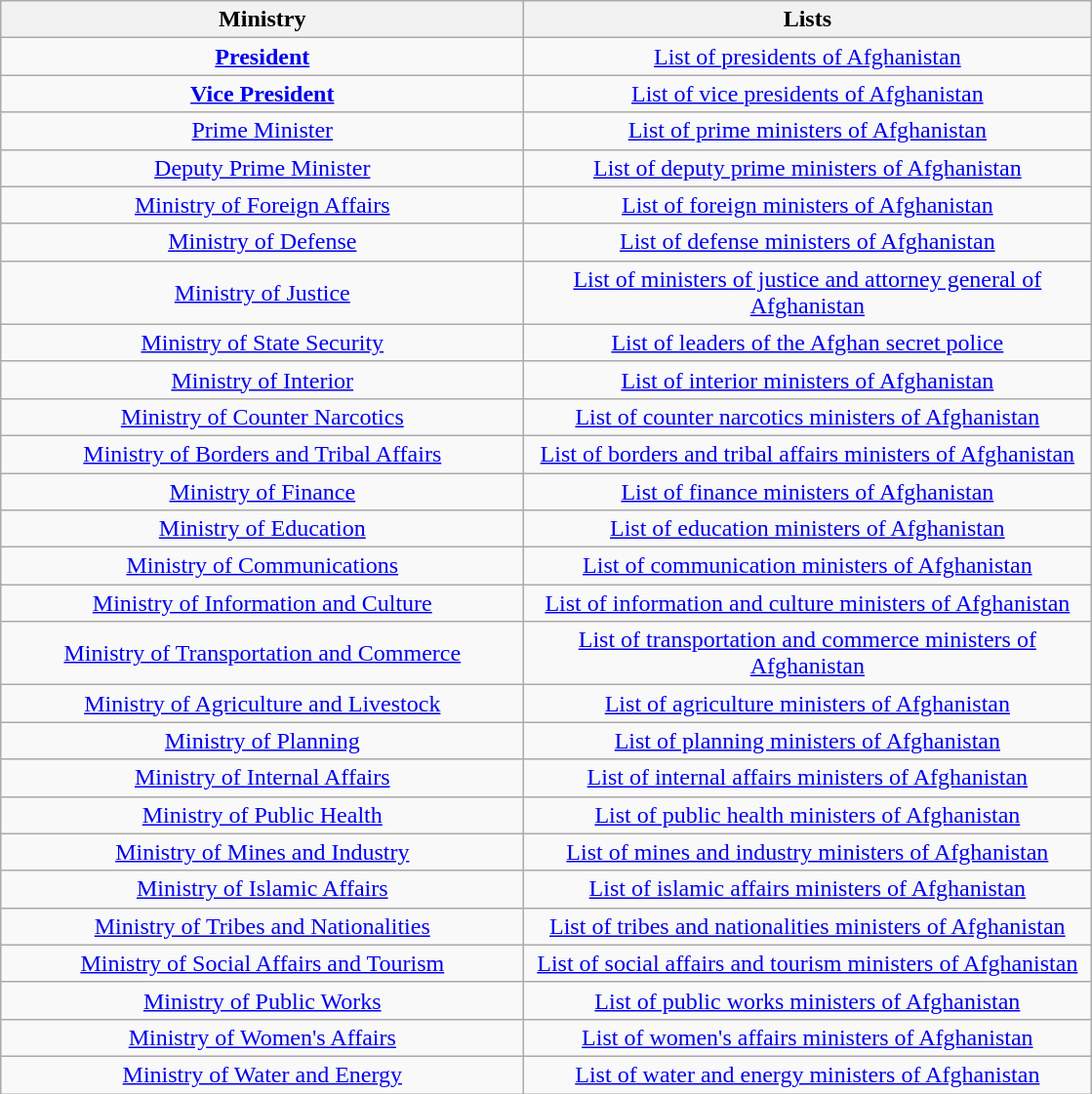<table class="wikitable">
<tr>
<th rowspan="1" width="350">Ministry</th>
<th rowspan="1" width="380">Lists</th>
</tr>
<tr>
<td align="center"><strong><a href='#'>President</a></strong></td>
<td align="center"><a href='#'>List of presidents of Afghanistan</a></td>
</tr>
<tr>
<td align="center"><strong><a href='#'>Vice President</a></strong></td>
<td align="center"><a href='#'>List of vice presidents of Afghanistan</a></td>
</tr>
<tr>
<td align="center"><a href='#'>Prime Minister</a></td>
<td align="center"><a href='#'>List of prime ministers of Afghanistan</a></td>
</tr>
<tr>
<td align="center"><a href='#'>Deputy Prime Minister</a></td>
<td align="center"><a href='#'>List of deputy prime ministers of Afghanistan</a></td>
</tr>
<tr>
<td align="center"><a href='#'>Ministry of Foreign Affairs</a></td>
<td align="center"><a href='#'>List of foreign ministers of Afghanistan</a></td>
</tr>
<tr>
<td align="center"><a href='#'>Ministry of Defense</a></td>
<td align="center"><a href='#'>List of defense ministers of Afghanistan</a></td>
</tr>
<tr>
<td align="center"><a href='#'>Ministry of Justice</a></td>
<td align="center"><a href='#'>List of ministers of justice and attorney general of Afghanistan</a></td>
</tr>
<tr>
<td align="center"><a href='#'>Ministry of State Security</a></td>
<td align="center"><a href='#'>List of leaders of the Afghan secret police</a></td>
</tr>
<tr>
<td align="center"><a href='#'>Ministry of Interior</a></td>
<td align="center"><a href='#'>List of interior ministers of Afghanistan</a></td>
</tr>
<tr>
<td align="center"><a href='#'>Ministry of Counter Narcotics</a></td>
<td align="center"><a href='#'>List of counter narcotics ministers of Afghanistan</a></td>
</tr>
<tr>
<td align="center"><a href='#'>Ministry of Borders and Tribal Affairs</a></td>
<td align="center"><a href='#'>List of borders and tribal affairs ministers of Afghanistan</a></td>
</tr>
<tr>
<td align="center"><a href='#'>Ministry of Finance</a></td>
<td align="center"><a href='#'>List of finance ministers of Afghanistan</a></td>
</tr>
<tr>
<td align="center"><a href='#'>Ministry of Education</a></td>
<td align="center"><a href='#'>List of education ministers of Afghanistan</a></td>
</tr>
<tr>
<td align="center"><a href='#'>Ministry of Communications</a></td>
<td align="center"><a href='#'>List of communication ministers of Afghanistan</a></td>
</tr>
<tr>
<td align="center"><a href='#'>Ministry of Information and Culture</a></td>
<td align="center"><a href='#'>List of information and culture ministers of Afghanistan</a></td>
</tr>
<tr>
<td align="center"><a href='#'>Ministry of Transportation and Commerce</a></td>
<td align="center"><a href='#'>List of transportation and commerce ministers of Afghanistan</a></td>
</tr>
<tr>
<td align="center"><a href='#'>Ministry of Agriculture and Livestock</a></td>
<td align="center"><a href='#'>List of agriculture ministers of Afghanistan</a></td>
</tr>
<tr>
<td align="center"><a href='#'>Ministry of Planning</a></td>
<td align="center"><a href='#'>List of planning ministers of Afghanistan</a></td>
</tr>
<tr>
<td align="center"><a href='#'>Ministry of Internal Affairs</a></td>
<td align="center"><a href='#'>List of internal affairs ministers of Afghanistan</a></td>
</tr>
<tr>
<td align="center"><a href='#'>Ministry of Public Health</a></td>
<td align="center"><a href='#'>List of public health ministers of Afghanistan</a></td>
</tr>
<tr>
<td align="center"><a href='#'>Ministry of Mines and Industry</a></td>
<td align="center"><a href='#'>List of mines and industry ministers of Afghanistan</a></td>
</tr>
<tr>
<td align="center"><a href='#'>Ministry of Islamic Affairs</a></td>
<td align="center"><a href='#'>List of islamic affairs ministers of Afghanistan</a></td>
</tr>
<tr>
<td align="center"><a href='#'>Ministry of Tribes and Nationalities</a></td>
<td align="center"><a href='#'>List of tribes and nationalities ministers of Afghanistan</a></td>
</tr>
<tr>
<td align="center"><a href='#'>Ministry of Social Affairs and Tourism</a></td>
<td align="center"><a href='#'>List of social affairs and tourism ministers of Afghanistan</a></td>
</tr>
<tr>
<td align="center"><a href='#'>Ministry of Public Works</a></td>
<td align="center"><a href='#'>List of public works ministers of Afghanistan</a></td>
</tr>
<tr>
<td align="center"><a href='#'>Ministry of Women's Affairs</a></td>
<td align="center"><a href='#'>List of women's affairs ministers of Afghanistan</a></td>
</tr>
<tr>
<td align="center"><a href='#'>Ministry of Water and Energy</a></td>
<td align="center"><a href='#'>List of water and energy ministers of Afghanistan</a></td>
</tr>
</table>
